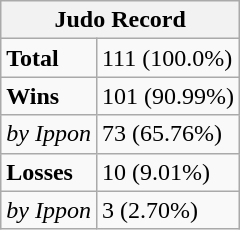<table class="wikitable">
<tr>
<th colspan="2">Judo Record</th>
</tr>
<tr>
<td><strong>Total</strong></td>
<td>111 (100.0%)</td>
</tr>
<tr>
<td><strong>Wins</strong></td>
<td>101 (90.99%)</td>
</tr>
<tr>
<td><em>by Ippon</em></td>
<td>73 (65.76%)</td>
</tr>
<tr>
<td><strong>Losses</strong></td>
<td>10 (9.01%)</td>
</tr>
<tr>
<td><em>by Ippon</em></td>
<td>3 (2.70%)</td>
</tr>
</table>
